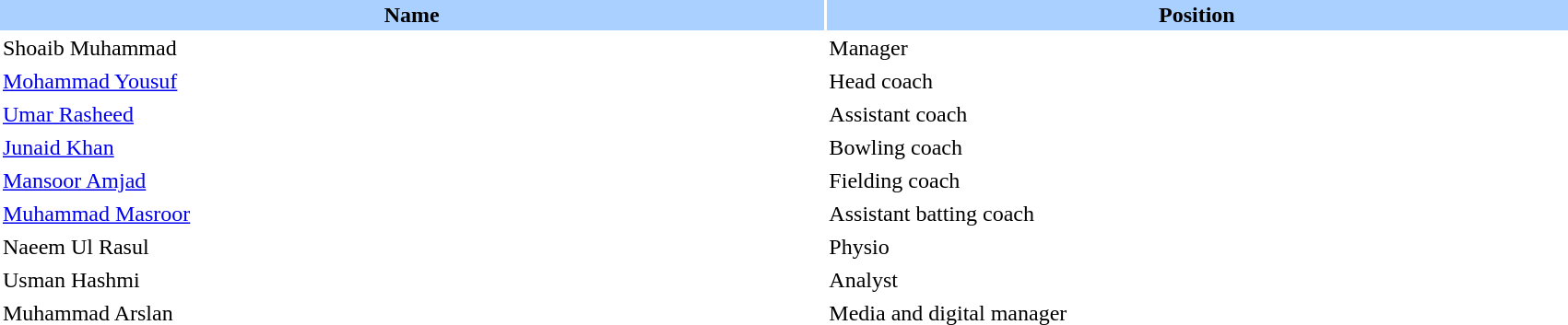<table border="0" cellspacing="2" cellpadding="2" style="width:90%;">
<tr style="background:#aad0ff;">
<th width=20%>Name</th>
<th width=18%>Position</th>
</tr>
<tr>
<td>Shoaib Muhammad</td>
<td>Manager</td>
</tr>
<tr>
<td><a href='#'>Mohammad Yousuf</a></td>
<td>Head coach</td>
</tr>
<tr>
<td><a href='#'>Umar Rasheed</a></td>
<td>Assistant coach</td>
</tr>
<tr>
<td><a href='#'>Junaid Khan</a></td>
<td>Bowling coach</td>
</tr>
<tr>
<td><a href='#'>Mansoor Amjad</a></td>
<td>Fielding coach</td>
</tr>
<tr>
<td><a href='#'>Muhammad Masroor</a></td>
<td>Assistant batting coach</td>
</tr>
<tr>
<td>Naeem Ul Rasul</td>
<td>Physio</td>
</tr>
<tr>
<td>Usman Hashmi</td>
<td>Analyst</td>
</tr>
<tr>
<td>Muhammad Arslan</td>
<td>Media and digital manager</td>
</tr>
</table>
